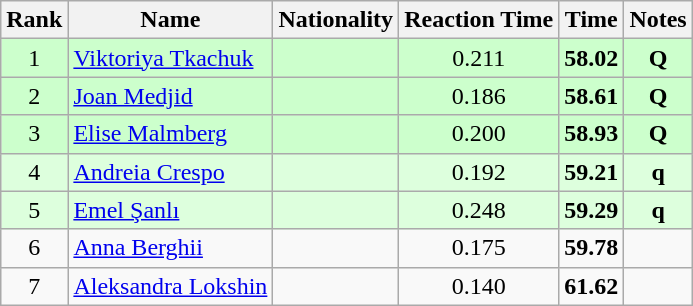<table class="wikitable sortable" style="text-align:center">
<tr>
<th>Rank</th>
<th>Name</th>
<th>Nationality</th>
<th>Reaction Time</th>
<th>Time</th>
<th>Notes</th>
</tr>
<tr bgcolor=ccffcc>
<td>1</td>
<td align=left><a href='#'>Viktoriya Tkachuk</a></td>
<td align=left></td>
<td>0.211</td>
<td><strong>58.02</strong></td>
<td><strong>Q</strong></td>
</tr>
<tr bgcolor=ccffcc>
<td>2</td>
<td align=left><a href='#'>Joan Medjid</a></td>
<td align=left></td>
<td>0.186</td>
<td><strong>58.61</strong></td>
<td><strong>Q</strong></td>
</tr>
<tr bgcolor=ccffcc>
<td>3</td>
<td align=left><a href='#'>Elise Malmberg</a></td>
<td align=left></td>
<td>0.200</td>
<td><strong>58.93</strong></td>
<td><strong>Q</strong></td>
</tr>
<tr bgcolor=ddffdd>
<td>4</td>
<td align=left><a href='#'>Andreia Crespo</a></td>
<td align=left></td>
<td>0.192</td>
<td><strong>59.21</strong></td>
<td><strong>q</strong></td>
</tr>
<tr bgcolor=ddffdd>
<td>5</td>
<td align=left><a href='#'>Emel Şanlı</a></td>
<td align=left></td>
<td>0.248</td>
<td><strong>59.29</strong></td>
<td><strong>q</strong></td>
</tr>
<tr>
<td>6</td>
<td align=left><a href='#'>Anna Berghii</a></td>
<td align=left></td>
<td>0.175</td>
<td><strong>59.78</strong></td>
<td></td>
</tr>
<tr>
<td>7</td>
<td align=left><a href='#'>Aleksandra Lokshin</a></td>
<td align=left></td>
<td>0.140</td>
<td><strong>61.62</strong></td>
<td></td>
</tr>
</table>
